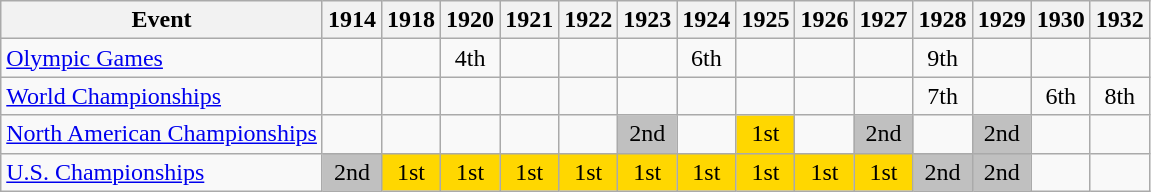<table class="wikitable">
<tr>
<th>Event</th>
<th>1914</th>
<th>1918</th>
<th>1920</th>
<th>1921</th>
<th>1922</th>
<th>1923</th>
<th>1924</th>
<th>1925</th>
<th>1926</th>
<th>1927</th>
<th>1928</th>
<th>1929</th>
<th>1930</th>
<th>1932</th>
</tr>
<tr>
<td><a href='#'>Olympic Games</a></td>
<td></td>
<td></td>
<td align="center">4th</td>
<td></td>
<td></td>
<td></td>
<td align="center">6th</td>
<td></td>
<td></td>
<td></td>
<td align="center">9th</td>
<td></td>
<td></td>
<td></td>
</tr>
<tr>
<td><a href='#'>World Championships</a></td>
<td></td>
<td></td>
<td></td>
<td></td>
<td></td>
<td></td>
<td></td>
<td></td>
<td></td>
<td></td>
<td align="center">7th</td>
<td></td>
<td align="center">6th</td>
<td align="center">8th</td>
</tr>
<tr>
<td><a href='#'>North American Championships</a></td>
<td></td>
<td></td>
<td></td>
<td></td>
<td></td>
<td align="center" bgcolor="silver">2nd</td>
<td></td>
<td align="center" bgcolor="gold">1st</td>
<td></td>
<td align="center" bgcolor="silver">2nd</td>
<td></td>
<td align="center" bgcolor="silver">2nd</td>
<td></td>
<td></td>
</tr>
<tr>
<td><a href='#'>U.S. Championships</a></td>
<td align="center" bgcolor="silver">2nd</td>
<td align="center" bgcolor="gold">1st</td>
<td align="center" bgcolor="gold">1st</td>
<td align="center" bgcolor="gold">1st</td>
<td align="center" bgcolor="gold">1st</td>
<td align="center" bgcolor="gold">1st</td>
<td align="center" bgcolor="gold">1st</td>
<td align="center" bgcolor="gold">1st</td>
<td align="center" bgcolor="gold">1st</td>
<td align="center" bgcolor="gold">1st</td>
<td align="center" bgcolor="silver">2nd</td>
<td align="center" bgcolor="silver">2nd</td>
<td></td>
<td></td>
</tr>
</table>
